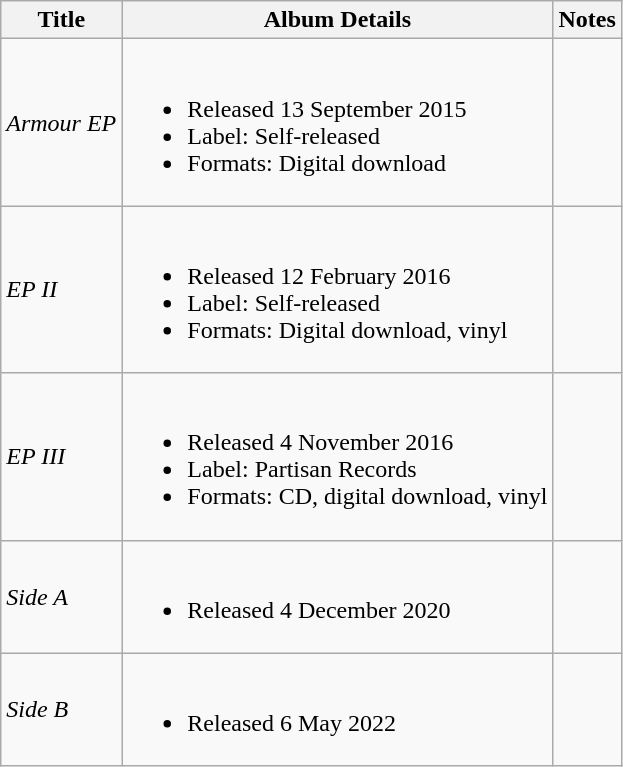<table class="wikitable">
<tr>
<th>Title</th>
<th>Album Details</th>
<th>Notes</th>
</tr>
<tr>
<td><em>Armour EP</em></td>
<td><br><ul><li>Released 13 September 2015</li><li>Label: Self-released</li><li>Formats: Digital download</li></ul></td>
<td></td>
</tr>
<tr>
<td><em>EP II</em></td>
<td><br><ul><li>Released 12 February 2016</li><li>Label: Self-released</li><li>Formats: Digital download, vinyl</li></ul></td>
<td></td>
</tr>
<tr>
<td><em>EP III</em></td>
<td><br><ul><li>Released 4 November 2016</li><li>Label: Partisan Records</li><li>Formats: CD, digital download, vinyl</li></ul></td>
<td></td>
</tr>
<tr>
<td><em>Side A</em></td>
<td><br><ul><li>Released 4 December 2020</li></ul></td>
<td></td>
</tr>
<tr>
<td><em>Side B</em></td>
<td><br><ul><li>Released 6 May 2022</li></ul></td>
<td></td>
</tr>
</table>
